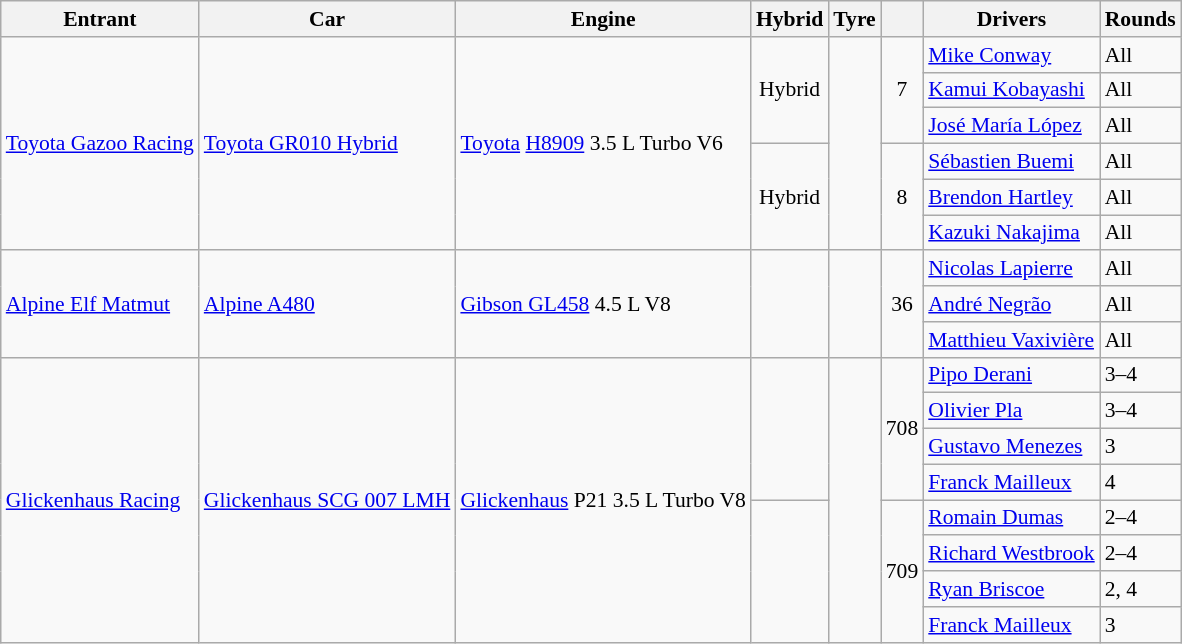<table class="wikitable" style="font-size: 90%">
<tr>
<th>Entrant</th>
<th>Car</th>
<th>Engine</th>
<th>Hybrid</th>
<th>Tyre</th>
<th></th>
<th>Drivers</th>
<th>Rounds</th>
</tr>
<tr>
<td rowspan="6"> <a href='#'>Toyota Gazoo Racing</a></td>
<td rowspan="6"><a href='#'>Toyota GR010 Hybrid</a></td>
<td rowspan="6"><a href='#'>Toyota</a> <a href='#'>H8909</a> 3.5 L Turbo V6</td>
<td rowspan="3" align=center>Hybrid</td>
<td rowspan="6"></td>
<td rowspan="3" align="center">7</td>
<td> <a href='#'>Mike Conway</a></td>
<td>All</td>
</tr>
<tr>
<td> <a href='#'>Kamui Kobayashi</a></td>
<td>All</td>
</tr>
<tr>
<td> <a href='#'>José María López</a></td>
<td>All</td>
</tr>
<tr>
<td rowspan="3" align=center>Hybrid</td>
<td rowspan="3" align="center">8</td>
<td> <a href='#'>Sébastien Buemi</a></td>
<td>All</td>
</tr>
<tr>
<td> <a href='#'>Brendon Hartley</a></td>
<td>All</td>
</tr>
<tr>
<td> <a href='#'>Kazuki Nakajima</a></td>
<td>All</td>
</tr>
<tr>
<td rowspan="3"> <a href='#'>Alpine Elf Matmut</a></td>
<td rowspan="3"><a href='#'>Alpine A480</a></td>
<td rowspan="3"><a href='#'>Gibson GL458</a> 4.5 L V8</td>
<td rowspan="3"></td>
<td rowspan="3"></td>
<td rowspan="3" align="center">36</td>
<td> <a href='#'>Nicolas Lapierre</a></td>
<td>All</td>
</tr>
<tr>
<td> <a href='#'>André Negrão</a></td>
<td>All</td>
</tr>
<tr>
<td> <a href='#'>Matthieu Vaxivière</a></td>
<td>All</td>
</tr>
<tr>
<td rowspan="8"> <a href='#'>Glickenhaus Racing</a></td>
<td rowspan="8"><a href='#'>Glickenhaus SCG 007 LMH</a></td>
<td rowspan="8"><a href='#'>Glickenhaus</a> P21 3.5 L Turbo V8</td>
<td rowspan="4"></td>
<td rowspan="8"></td>
<td rowspan="4" align="center">708</td>
<td> <a href='#'>Pipo Derani</a></td>
<td>3–4</td>
</tr>
<tr>
<td> <a href='#'>Olivier Pla</a></td>
<td>3–4</td>
</tr>
<tr>
<td> <a href='#'>Gustavo Menezes</a></td>
<td>3</td>
</tr>
<tr>
<td> <a href='#'>Franck Mailleux</a></td>
<td>4</td>
</tr>
<tr>
<td rowspan="4"></td>
<td rowspan="4" align="center">709</td>
<td> <a href='#'>Romain Dumas</a></td>
<td>2–4</td>
</tr>
<tr>
<td> <a href='#'>Richard Westbrook</a></td>
<td>2–4</td>
</tr>
<tr>
<td> <a href='#'>Ryan Briscoe</a></td>
<td>2, 4</td>
</tr>
<tr>
<td> <a href='#'>Franck Mailleux</a></td>
<td>3</td>
</tr>
</table>
